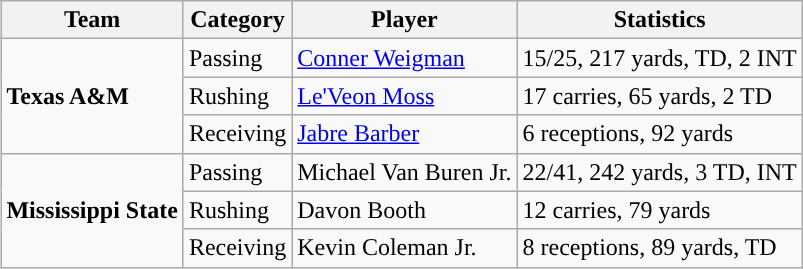<table class="wikitable" style="float: right;">
<tr>
<th>Team</th>
<th>Category</th>
<th>Player</th>
<th>Statistics</th>
</tr>
<tr>
<td rowspan=3><strong>Texas A&M</strong></td>
<td>Passing</td>
<td><a href='#'>Conner Weigman</a></td>
<td>15/25, 217 yards, TD, 2 INT</td>
</tr>
<tr>
<td>Rushing</td>
<td><a href='#'>Le'Veon Moss</a></td>
<td>17 carries, 65 yards, 2 TD</td>
</tr>
<tr>
<td>Receiving</td>
<td><a href='#'>Jabre Barber</a></td>
<td>6 receptions, 92 yards</td>
</tr>
<tr>
<td rowspan=3><strong>Mississippi State</strong></td>
<td>Passing</td>
<td>Michael Van Buren Jr.</td>
<td>22/41, 242 yards, 3 TD, INT</td>
</tr>
<tr>
<td>Rushing</td>
<td>Davon Booth</td>
<td>12 carries, 79 yards</td>
</tr>
<tr>
<td>Receiving</td>
<td>Kevin Coleman Jr.</td>
<td>8 receptions, 89 yards, TD</td>
</tr>
</table>
